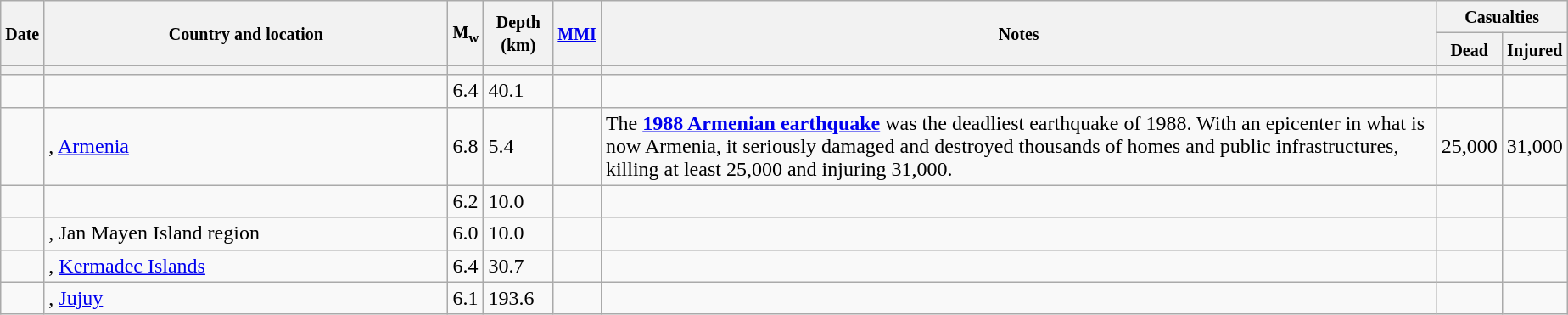<table class="wikitable sortable" style="border:1px black; margin-left:1em;">
<tr>
<th rowspan="2"><small>Date</small></th>
<th rowspan="2" style="width: 310px"><small>Country and location</small></th>
<th rowspan="2"><small>M<sub>w</sub></small></th>
<th rowspan="2"><small>Depth (km)</small></th>
<th rowspan="2"><small><a href='#'>MMI</a></small></th>
<th rowspan="2" class="unsortable"><small>Notes</small></th>
<th colspan="2"><small>Casualties</small></th>
</tr>
<tr>
<th><small>Dead</small></th>
<th><small>Injured</small></th>
</tr>
<tr>
<th></th>
<th></th>
<th></th>
<th></th>
<th></th>
<th></th>
<th></th>
<th></th>
</tr>
<tr>
<td></td>
<td></td>
<td>6.4</td>
<td>40.1</td>
<td></td>
<td></td>
<td></td>
<td></td>
</tr>
<tr>
<td></td>
<td>, <a href='#'>Armenia</a></td>
<td>6.8</td>
<td>5.4</td>
<td></td>
<td>The <strong><a href='#'>1988 Armenian earthquake</a></strong> was the deadliest earthquake of 1988. With an epicenter in what is now Armenia, it seriously damaged and destroyed thousands of homes and public infrastructures, killing at least 25,000 and injuring 31,000.</td>
<td>25,000</td>
<td>31,000</td>
</tr>
<tr>
<td></td>
<td></td>
<td>6.2</td>
<td>10.0</td>
<td></td>
<td></td>
<td></td>
<td></td>
</tr>
<tr>
<td></td>
<td>, Jan Mayen Island region</td>
<td>6.0</td>
<td>10.0</td>
<td></td>
<td></td>
<td></td>
<td></td>
</tr>
<tr>
<td></td>
<td>, <a href='#'>Kermadec Islands</a></td>
<td>6.4</td>
<td>30.7</td>
<td></td>
<td></td>
<td></td>
<td></td>
</tr>
<tr>
<td></td>
<td>, <a href='#'>Jujuy</a></td>
<td>6.1</td>
<td>193.6</td>
<td></td>
<td></td>
<td></td>
<td></td>
</tr>
</table>
